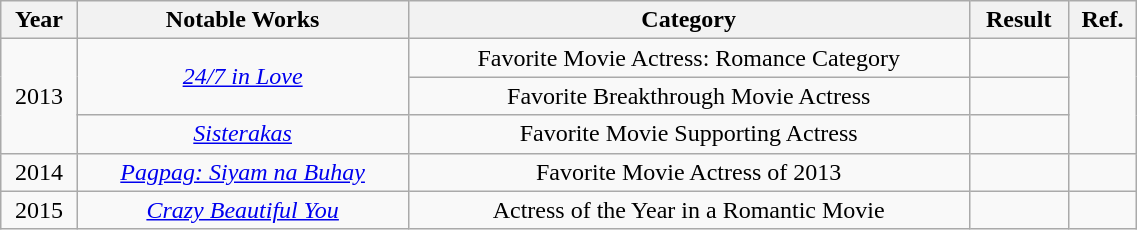<table class="wikitable sortable"  style="text-align:center; width:60%;">
<tr>
<th>Year</th>
<th>Notable Works</th>
<th>Category</th>
<th>Result</th>
<th>Ref.</th>
</tr>
<tr>
<td rowspan=3>2013</td>
<td rowspan=2><em><a href='#'>24/7 in Love</a></em></td>
<td>Favorite Movie Actress: Romance Category</td>
<td></td>
<td rowspan=3></td>
</tr>
<tr>
<td>Favorite Breakthrough Movie Actress</td>
<td></td>
</tr>
<tr>
<td><em><a href='#'>Sisterakas</a></em></td>
<td>Favorite Movie Supporting Actress</td>
<td></td>
</tr>
<tr>
<td>2014</td>
<td><em><a href='#'>Pagpag: Siyam na Buhay</a></em></td>
<td>Favorite Movie Actress of 2013</td>
<td></td>
<td></td>
</tr>
<tr>
<td>2015</td>
<td><em><a href='#'>Crazy Beautiful You</a></em></td>
<td>Actress of the Year in a Romantic Movie</td>
<td></td>
<td></td>
</tr>
</table>
